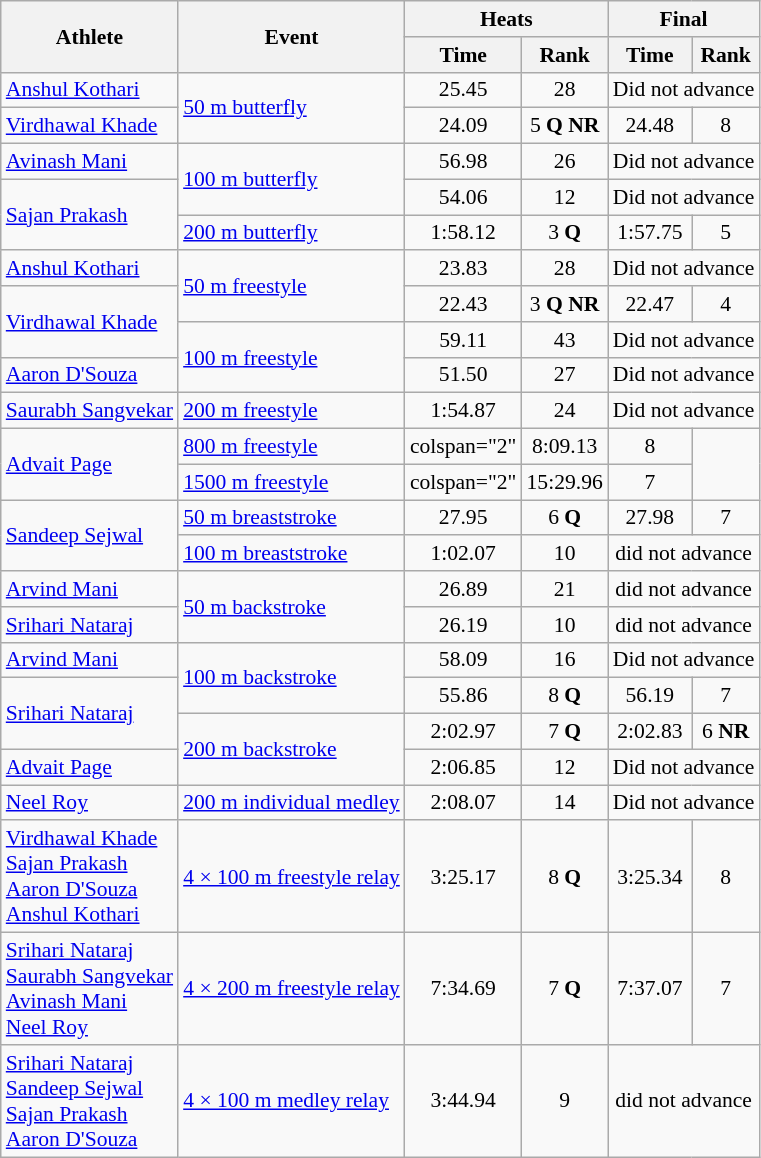<table class=wikitable style="text-align:center; font-size:90%">
<tr>
<th rowspan="2">Athlete</th>
<th rowspan="2">Event</th>
<th colspan="2">Heats</th>
<th colspan="2">Final</th>
</tr>
<tr>
<th>Time</th>
<th>Rank</th>
<th>Time</th>
<th>Rank</th>
</tr>
<tr>
<td align=left><a href='#'>Anshul Kothari</a></td>
<td align=left rowspan="2"><a href='#'>50 m butterfly</a></td>
<td>25.45</td>
<td>28</td>
<td colspan="2">Did not advance</td>
</tr>
<tr>
<td align=left><a href='#'>Virdhawal Khade</a></td>
<td>24.09</td>
<td>5 <strong>Q NR</strong></td>
<td>24.48</td>
<td>8</td>
</tr>
<tr>
<td align=left><a href='#'>Avinash Mani</a></td>
<td align=left rowspan="2"><a href='#'>100 m butterfly</a></td>
<td>56.98</td>
<td>26</td>
<td colspan="2">Did not advance</td>
</tr>
<tr>
<td align=left rowspan=2><a href='#'>Sajan Prakash</a></td>
<td>54.06</td>
<td>12</td>
<td colspan="2">Did not advance</td>
</tr>
<tr>
<td align=left><a href='#'>200 m butterfly</a></td>
<td>1:58.12</td>
<td>3 <strong>Q</strong></td>
<td>1:57.75</td>
<td>5</td>
</tr>
<tr>
<td align=left><a href='#'>Anshul Kothari</a></td>
<td align=left rowspan="2"><a href='#'>50 m freestyle</a></td>
<td>23.83</td>
<td>28</td>
<td colspan="2">Did not advance</td>
</tr>
<tr>
<td align=left rowspan=2><a href='#'>Virdhawal Khade</a></td>
<td>22.43</td>
<td>3 <strong>Q</strong> <strong>NR</strong></td>
<td>22.47</td>
<td>4</td>
</tr>
<tr>
<td align=left rowspan="2"><a href='#'>100 m freestyle</a></td>
<td>59.11</td>
<td>43</td>
<td colspan="2">Did not advance</td>
</tr>
<tr>
<td align=left><a href='#'>Aaron D'Souza</a></td>
<td>51.50</td>
<td>27</td>
<td colspan="2">Did not advance</td>
</tr>
<tr>
<td align=left><a href='#'>Saurabh Sangvekar</a></td>
<td align=left><a href='#'>200 m freestyle</a></td>
<td>1:54.87</td>
<td>24</td>
<td colspan="2">Did not advance</td>
</tr>
<tr>
<td align=left rowspan="2"><a href='#'>Advait Page</a></td>
<td align=left><a href='#'>800 m freestyle</a></td>
<td>colspan="2" </td>
<td>8:09.13</td>
<td>8</td>
</tr>
<tr>
<td align=left><a href='#'>1500 m freestyle</a></td>
<td>colspan="2" </td>
<td>15:29.96</td>
<td>7</td>
</tr>
<tr>
<td align=left rowspan="2"><a href='#'>Sandeep Sejwal</a></td>
<td align=left><a href='#'>50 m breaststroke</a></td>
<td>27.95</td>
<td>6 <strong>Q</strong></td>
<td>27.98</td>
<td>7</td>
</tr>
<tr>
<td align=left><a href='#'>100 m breaststroke</a></td>
<td>1:02.07</td>
<td>10</td>
<td colspan="2">did not advance</td>
</tr>
<tr>
<td align=left><a href='#'>Arvind Mani</a></td>
<td align=left rowspan="2"><a href='#'>50 m backstroke</a></td>
<td>26.89</td>
<td>21</td>
<td colspan="2">did not advance</td>
</tr>
<tr>
<td align=left><a href='#'>Srihari Nataraj</a></td>
<td>26.19</td>
<td>10</td>
<td colspan="2">did not advance</td>
</tr>
<tr>
<td align=left><a href='#'>Arvind Mani</a></td>
<td align=left rowspan="2"><a href='#'>100 m backstroke</a></td>
<td>58.09</td>
<td>16</td>
<td colspan="2">Did not advance</td>
</tr>
<tr>
<td align=left rowspan=2><a href='#'>Srihari Nataraj</a></td>
<td>55.86</td>
<td>8 <strong>Q</strong></td>
<td>56.19</td>
<td>7</td>
</tr>
<tr>
<td align=left rowspan="2"><a href='#'>200 m backstroke</a></td>
<td>2:02.97</td>
<td>7 <strong>Q</strong></td>
<td>2:02.83</td>
<td>6 <strong>NR</strong></td>
</tr>
<tr>
<td align=left><a href='#'>Advait Page</a></td>
<td>2:06.85</td>
<td>12</td>
<td colspan="2">Did not advance</td>
</tr>
<tr>
<td align=left><a href='#'>Neel Roy</a></td>
<td align=left><a href='#'>200 m individual medley</a></td>
<td>2:08.07</td>
<td>14</td>
<td colspan="2">Did not advance</td>
</tr>
<tr>
<td align=left><a href='#'>Virdhawal Khade</a><br><a href='#'>Sajan Prakash</a><br><a href='#'>Aaron D'Souza</a><br><a href='#'>Anshul Kothari</a></td>
<td align=left><a href='#'>4 × 100 m freestyle relay</a></td>
<td>3:25.17</td>
<td>8 <strong>Q</strong></td>
<td>3:25.34</td>
<td>8</td>
</tr>
<tr>
<td align=left><a href='#'>Srihari Nataraj</a><br><a href='#'>Saurabh Sangvekar</a><br><a href='#'>Avinash Mani</a><br><a href='#'>Neel Roy</a></td>
<td align=left><a href='#'>4 × 200 m freestyle relay</a></td>
<td>7:34.69</td>
<td>7 <strong>Q</strong></td>
<td>7:37.07</td>
<td>7</td>
</tr>
<tr>
<td align=left><a href='#'>Srihari Nataraj</a><br><a href='#'>Sandeep Sejwal</a><br><a href='#'>Sajan Prakash</a><br><a href='#'>Aaron D'Souza</a></td>
<td align=left><a href='#'>4 × 100 m medley relay</a></td>
<td>3:44.94</td>
<td>9</td>
<td colspan=2>did not advance</td>
</tr>
</table>
